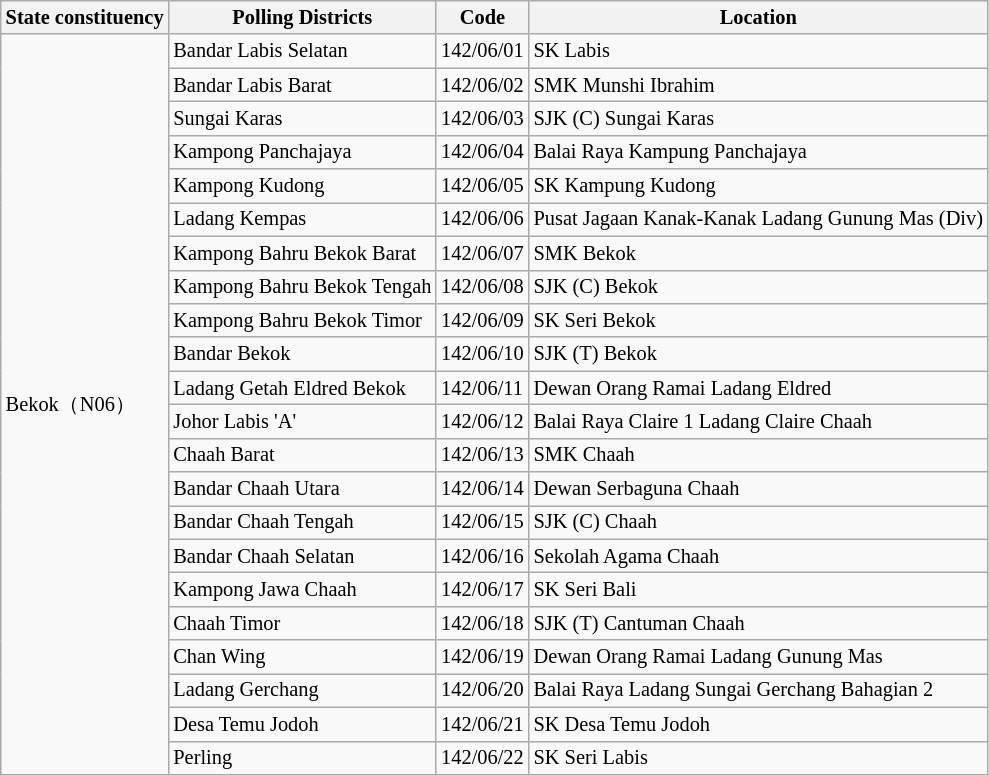<table class="wikitable sortable mw-collapsible" style="white-space:nowrap;font-size:85%">
<tr>
<th>State constituency</th>
<th>Polling Districts</th>
<th>Code</th>
<th>Location</th>
</tr>
<tr>
<td rowspan="22">Bekok（N06）</td>
<td>Bandar Labis Selatan</td>
<td>142/06/01</td>
<td>SK Labis</td>
</tr>
<tr>
<td>Bandar Labis Barat</td>
<td>142/06/02</td>
<td>SMK Munshi Ibrahim</td>
</tr>
<tr>
<td>Sungai Karas</td>
<td>142/06/03</td>
<td>SJK (C) Sungai Karas</td>
</tr>
<tr>
<td>Kampong Panchajaya</td>
<td>142/06/04</td>
<td>Balai Raya Kampung Panchajaya</td>
</tr>
<tr>
<td>Kampong Kudong</td>
<td>142/06/05</td>
<td>SK Kampung Kudong</td>
</tr>
<tr>
<td>Ladang Kempas</td>
<td>142/06/06</td>
<td>Pusat Jagaan Kanak-Kanak Ladang Gunung Mas (Div)</td>
</tr>
<tr>
<td>Kampong Bahru Bekok Barat</td>
<td>142/06/07</td>
<td>SMK Bekok</td>
</tr>
<tr>
<td>Kampong Bahru Bekok Tengah</td>
<td>142/06/08</td>
<td>SJK (C) Bekok</td>
</tr>
<tr>
<td>Kampong Bahru Bekok Timor</td>
<td>142/06/09</td>
<td>SK Seri Bekok</td>
</tr>
<tr>
<td>Bandar Bekok</td>
<td>142/06/10</td>
<td>SJK (T) Bekok</td>
</tr>
<tr>
<td>Ladang Getah Eldred Bekok</td>
<td>142/06/11</td>
<td>Dewan Orang Ramai Ladang Eldred</td>
</tr>
<tr>
<td>Johor Labis 'A'</td>
<td>142/06/12</td>
<td>Balai Raya Claire 1 Ladang Claire Chaah</td>
</tr>
<tr>
<td>Chaah Barat</td>
<td>142/06/13</td>
<td>SMK Chaah</td>
</tr>
<tr>
<td>Bandar Chaah Utara</td>
<td>142/06/14</td>
<td>Dewan Serbaguna Chaah</td>
</tr>
<tr>
<td>Bandar Chaah Tengah</td>
<td>142/06/15</td>
<td>SJK (C) Chaah</td>
</tr>
<tr>
<td>Bandar Chaah Selatan</td>
<td>142/06/16</td>
<td>Sekolah Agama Chaah</td>
</tr>
<tr>
<td>Kampong Jawa Chaah</td>
<td>142/06/17</td>
<td>SK Seri Bali</td>
</tr>
<tr>
<td>Chaah Timor</td>
<td>142/06/18</td>
<td>SJK (T) Cantuman Chaah</td>
</tr>
<tr>
<td>Chan Wing</td>
<td>142/06/19</td>
<td>Dewan Orang Ramai Ladang Gunung Mas</td>
</tr>
<tr>
<td>Ladang Gerchang</td>
<td>142/06/20</td>
<td>Balai Raya Ladang Sungai Gerchang Bahagian 2</td>
</tr>
<tr>
<td>Desa Temu Jodoh</td>
<td>142/06/21</td>
<td>SK Desa Temu Jodoh</td>
</tr>
<tr>
<td>Perling</td>
<td>142/06/22</td>
<td>SK Seri Labis</td>
</tr>
</table>
